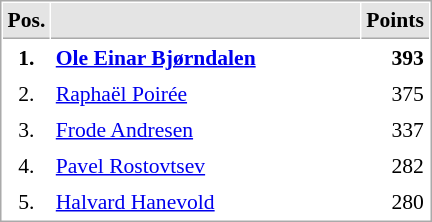<table cellspacing="1" cellpadding="3" style="border:1px solid #AAAAAA;font-size:90%">
<tr bgcolor="#E4E4E4">
<th style="border-bottom:1px solid #AAAAAA" width=10>Pos.</th>
<th style="border-bottom:1px solid #AAAAAA" width=200></th>
<th style="border-bottom:1px solid #AAAAAA" width=20>Points</th>
</tr>
<tr>
<td align="center"><strong>1.</strong></td>
<td> <strong><a href='#'>Ole Einar Bjørndalen</a></strong></td>
<td align="right"><strong>393</strong></td>
</tr>
<tr>
<td align="center">2.</td>
<td> <a href='#'>Raphaël Poirée</a></td>
<td align="right">375</td>
</tr>
<tr>
<td align="center">3.</td>
<td> <a href='#'>Frode Andresen</a></td>
<td align="right">337</td>
</tr>
<tr>
<td align="center">4.</td>
<td> <a href='#'>Pavel Rostovtsev</a></td>
<td align="right">282</td>
</tr>
<tr>
<td align="center">5.</td>
<td> <a href='#'>Halvard Hanevold</a></td>
<td align="right">280</td>
</tr>
</table>
